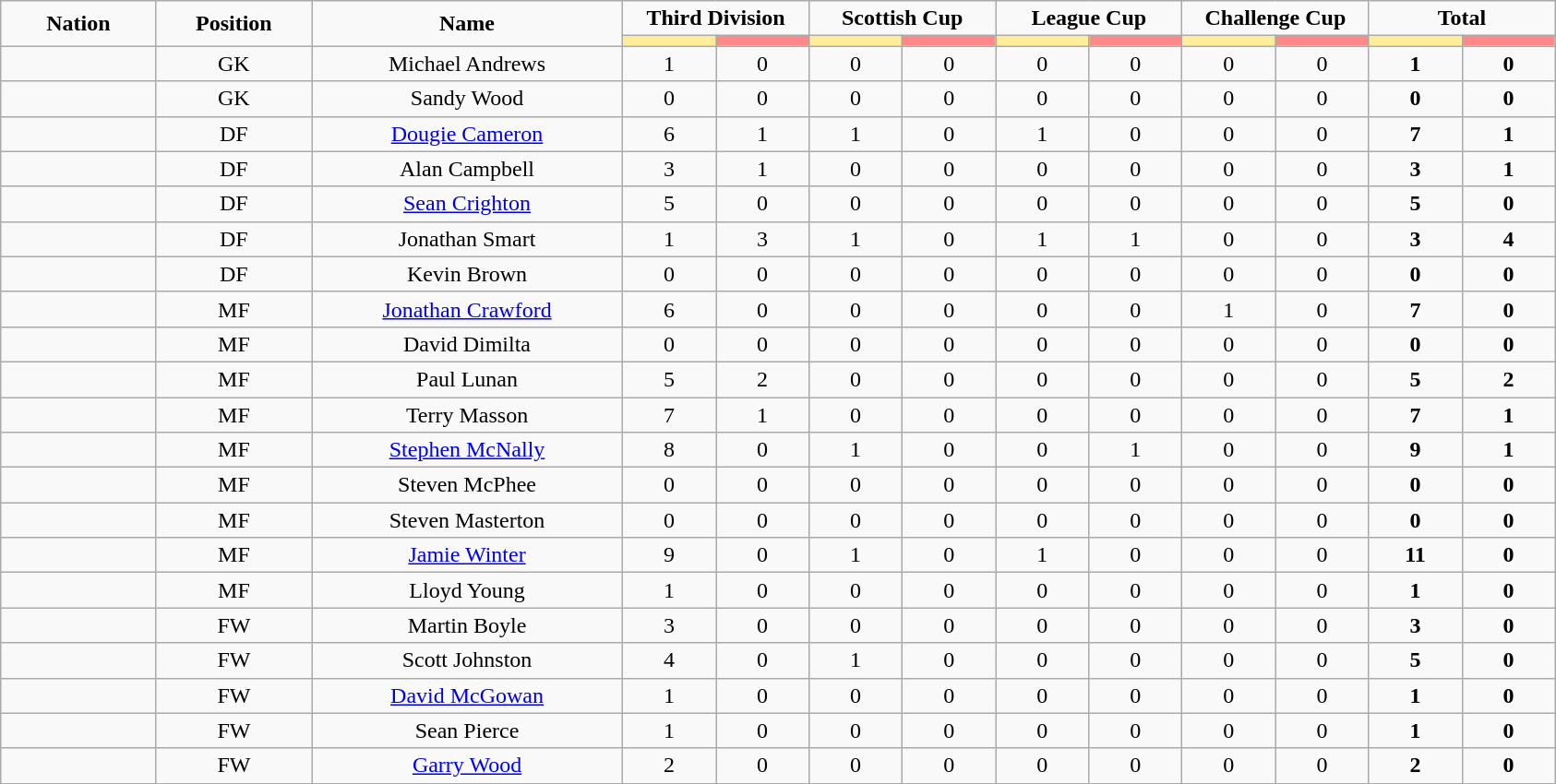<table class="wikitable" style="text-align:center;">
<tr style="text-align:center;">
<td rowspan="2"  style="width:10%; "><strong>Nation</strong></td>
<td rowspan="2"  style="width:10%; "><strong>Position</strong></td>
<td rowspan="2"  style="width:20%; "><strong>Name</strong></td>
<td colspan="2"><strong>Third Division</strong></td>
<td colspan="2"><strong>Scottish Cup</strong></td>
<td colspan="2"><strong>League Cup</strong></td>
<td colspan="2"><strong>Challenge Cup</strong></td>
<td colspan="2"><strong>Total </strong></td>
</tr>
<tr>
<th style="width:60px; background:#fe9;"></th>
<th style="width:60px; background:#ff8888;"></th>
<th style="width:60px; background:#fe9;"></th>
<th style="width:60px; background:#ff8888;"></th>
<th style="width:60px; background:#fe9;"></th>
<th style="width:60px; background:#ff8888;"></th>
<th style="width:60px; background:#fe9;"></th>
<th style="width:60px; background:#ff8888;"></th>
<th style="width:60px; background:#fe9;"></th>
<th style="width:60px; background:#ff8888;"></th>
</tr>
<tr>
<td></td>
<td>GK</td>
<td>Michael Andrews</td>
<td>1</td>
<td>0</td>
<td>0</td>
<td>0</td>
<td>0</td>
<td>0</td>
<td>0</td>
<td>0</td>
<td><strong>1</strong></td>
<td><strong>0</strong></td>
</tr>
<tr>
<td></td>
<td>GK</td>
<td>Sandy Wood</td>
<td>0</td>
<td>0</td>
<td>0</td>
<td>0</td>
<td>0</td>
<td>0</td>
<td>0</td>
<td>0</td>
<td><strong>0</strong></td>
<td><strong>0</strong></td>
</tr>
<tr>
<td></td>
<td>DF</td>
<td><a href='#'>Dougie Cameron</a></td>
<td>6</td>
<td>1</td>
<td>1</td>
<td>0</td>
<td>1</td>
<td>0</td>
<td>0</td>
<td>0</td>
<td><strong>7</strong></td>
<td><strong>1</strong></td>
</tr>
<tr>
<td></td>
<td>DF</td>
<td>Alan Campbell</td>
<td>3</td>
<td>1</td>
<td>0</td>
<td>0</td>
<td>0</td>
<td>0</td>
<td>0</td>
<td>0</td>
<td><strong>3</strong></td>
<td><strong>1</strong></td>
</tr>
<tr>
<td></td>
<td>DF</td>
<td><a href='#'>Sean Crighton</a></td>
<td>5</td>
<td>0</td>
<td>0</td>
<td>0</td>
<td>0</td>
<td>0</td>
<td>0</td>
<td>0</td>
<td><strong>5</strong></td>
<td><strong>0</strong></td>
</tr>
<tr>
<td></td>
<td>DF</td>
<td>Jonathan Smart</td>
<td>1</td>
<td>3</td>
<td>1</td>
<td>0</td>
<td>1</td>
<td>1</td>
<td>0</td>
<td>0</td>
<td><strong>3</strong></td>
<td><strong>4</strong></td>
</tr>
<tr>
<td></td>
<td>DF</td>
<td>Kevin Brown</td>
<td>0</td>
<td>0</td>
<td>0</td>
<td>0</td>
<td>0</td>
<td>0</td>
<td>0</td>
<td>0</td>
<td><strong>0</strong></td>
<td><strong>0</strong></td>
</tr>
<tr>
<td></td>
<td>MF</td>
<td><a href='#'>Jonathan Crawford</a></td>
<td>6</td>
<td>0</td>
<td>0</td>
<td>0</td>
<td>0</td>
<td>0</td>
<td>1</td>
<td>0</td>
<td><strong>7</strong></td>
<td><strong>0</strong></td>
</tr>
<tr>
<td></td>
<td>MF</td>
<td>David Dimilta</td>
<td>0</td>
<td>0</td>
<td>0</td>
<td>0</td>
<td>0</td>
<td>0</td>
<td>0</td>
<td>0</td>
<td><strong>0</strong></td>
<td><strong>0</strong></td>
</tr>
<tr>
<td></td>
<td>MF</td>
<td>Paul Lunan</td>
<td>5</td>
<td>2</td>
<td>0</td>
<td>0</td>
<td>0</td>
<td>0</td>
<td>0</td>
<td>0</td>
<td><strong>5</strong></td>
<td><strong>2</strong></td>
</tr>
<tr>
<td></td>
<td>MF</td>
<td>Terry Masson</td>
<td>7</td>
<td>1</td>
<td>0</td>
<td>0</td>
<td>0</td>
<td>0</td>
<td>0</td>
<td>0</td>
<td><strong>7</strong></td>
<td><strong>1</strong></td>
</tr>
<tr>
<td></td>
<td>MF</td>
<td><a href='#'>Stephen McNally</a></td>
<td>8</td>
<td>0</td>
<td>1</td>
<td>0</td>
<td>0</td>
<td>1</td>
<td>0</td>
<td>0</td>
<td><strong>9</strong></td>
<td><strong>1</strong></td>
</tr>
<tr>
<td></td>
<td>MF</td>
<td>Steven McPhee</td>
<td>0</td>
<td>0</td>
<td>0</td>
<td>0</td>
<td>0</td>
<td>0</td>
<td>0</td>
<td>0</td>
<td><strong>0</strong></td>
<td><strong>0</strong></td>
</tr>
<tr>
<td></td>
<td>MF</td>
<td>Steven Masterton</td>
<td>0</td>
<td>0</td>
<td>0</td>
<td>0</td>
<td>0</td>
<td>0</td>
<td>0</td>
<td>0</td>
<td><strong>0</strong></td>
<td><strong>0</strong></td>
</tr>
<tr>
<td></td>
<td>MF</td>
<td><a href='#'>Jamie Winter</a></td>
<td>9</td>
<td>0</td>
<td>1</td>
<td>0</td>
<td>1</td>
<td>0</td>
<td>0</td>
<td>0</td>
<td><strong>11</strong></td>
<td><strong>0</strong></td>
</tr>
<tr>
<td></td>
<td>MF</td>
<td>Lloyd Young</td>
<td>1</td>
<td>0</td>
<td>0</td>
<td>0</td>
<td>0</td>
<td>0</td>
<td>0</td>
<td>0</td>
<td><strong>1</strong></td>
<td><strong>0</strong></td>
</tr>
<tr>
<td></td>
<td>FW</td>
<td>Martin Boyle</td>
<td>3</td>
<td>0</td>
<td>0</td>
<td>0</td>
<td>0</td>
<td>0</td>
<td>0</td>
<td>0</td>
<td><strong>3</strong></td>
<td><strong>0</strong></td>
</tr>
<tr>
<td></td>
<td>FW</td>
<td>Scott Johnston</td>
<td>4</td>
<td>0</td>
<td>1</td>
<td>0</td>
<td>0</td>
<td>0</td>
<td>0</td>
<td>0</td>
<td><strong>5</strong></td>
<td><strong>0</strong></td>
</tr>
<tr>
<td></td>
<td>FW</td>
<td><a href='#'>David McGowan</a></td>
<td>1</td>
<td>0</td>
<td>0</td>
<td>0</td>
<td>0</td>
<td>0</td>
<td>0</td>
<td>0</td>
<td><strong>1</strong></td>
<td><strong>0</strong></td>
</tr>
<tr>
<td></td>
<td>FW</td>
<td>Sean Pierce</td>
<td>1</td>
<td>0</td>
<td>0</td>
<td>0</td>
<td>0</td>
<td>0</td>
<td>0</td>
<td>0</td>
<td><strong>1</strong></td>
<td><strong>0</strong></td>
</tr>
<tr>
<td></td>
<td>FW</td>
<td><a href='#'>Garry Wood</a></td>
<td>2</td>
<td>0</td>
<td>0</td>
<td>0</td>
<td>0</td>
<td>0</td>
<td>0</td>
<td>0</td>
<td><strong>2</strong></td>
<td><strong>0</strong></td>
</tr>
</table>
